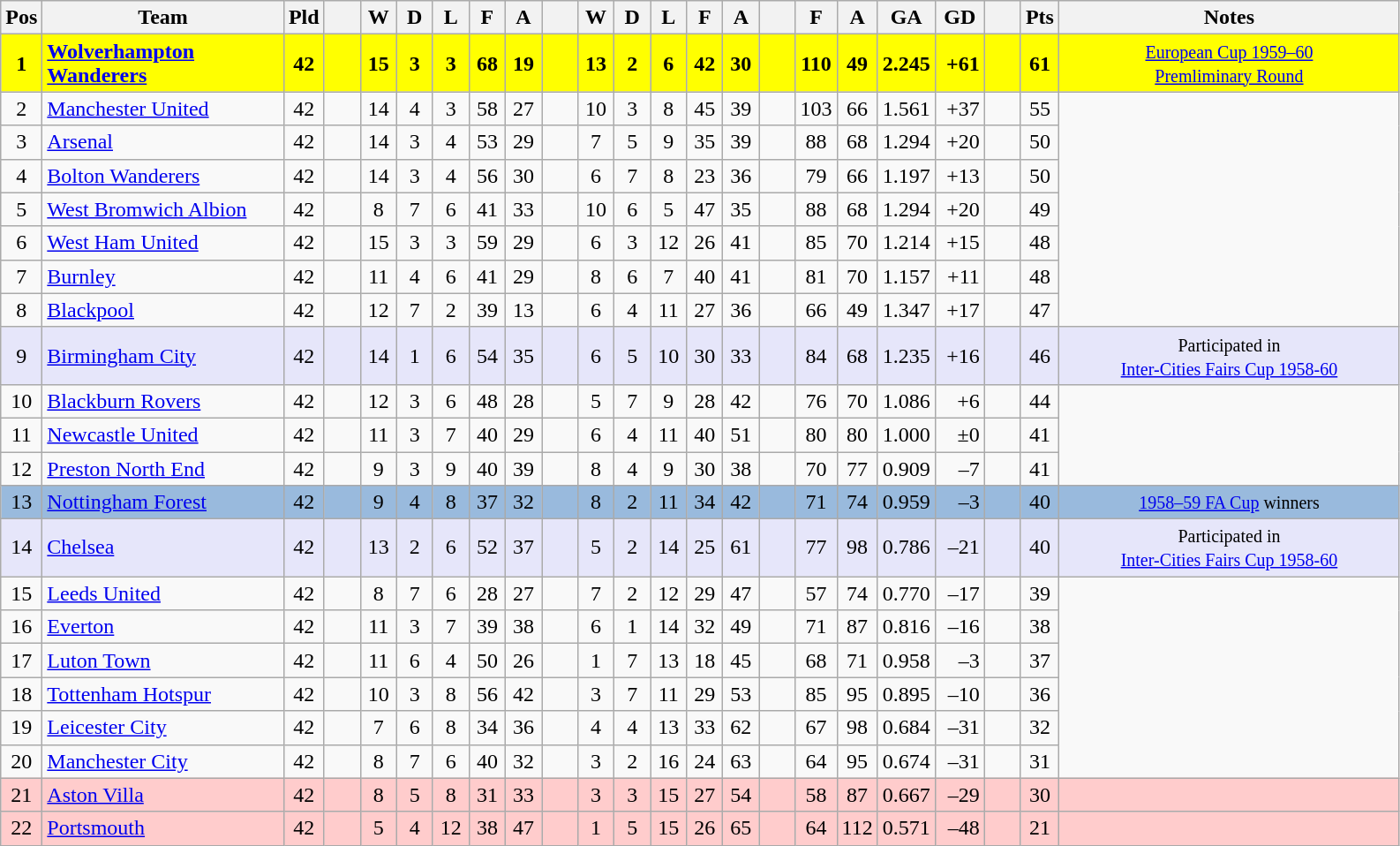<table class="wikitable" style="text-align: center;">
<tr>
<th width=20>Pos</th>
<th width=175>Team</th>
<th width=20>Pld</th>
<th width=20></th>
<th width=20>W</th>
<th width=20>D</th>
<th width=20>L</th>
<th width=20>F</th>
<th width=20>A</th>
<th width=20></th>
<th width=20>W</th>
<th width=20>D</th>
<th width=20>L</th>
<th width=20>F</th>
<th width=20>A</th>
<th width=20></th>
<th width=20>F</th>
<th width=20>A</th>
<th width=20>GA</th>
<th width=30>GD</th>
<th width=20></th>
<th width=20>Pts</th>
<th width=250>Notes</th>
</tr>
<tr bgcolor=#FFFF00>
<td><strong>1</strong></td>
<td align=left><strong><a href='#'>Wolverhampton Wanderers</a></strong></td>
<td><strong>42</strong></td>
<td></td>
<td><strong>15</strong></td>
<td><strong>3</strong></td>
<td><strong>3</strong></td>
<td><strong>68</strong></td>
<td><strong>19</strong></td>
<td></td>
<td><strong>13</strong></td>
<td><strong>2</strong></td>
<td><strong>6</strong></td>
<td><strong>42</strong></td>
<td><strong>30</strong></td>
<td></td>
<td><strong>110</strong></td>
<td><strong>49</strong></td>
<td><strong>2.245</strong></td>
<td align=right><strong>+61</strong></td>
<td></td>
<td><strong>61</strong></td>
<td><small><a href='#'>European Cup 1959–60 <br> Premliminary Round</a> </small></td>
</tr>
<tr>
<td>2</td>
<td align=left><a href='#'>Manchester United</a></td>
<td>42</td>
<td></td>
<td>14</td>
<td>4</td>
<td>3</td>
<td>58</td>
<td>27</td>
<td></td>
<td>10</td>
<td>3</td>
<td>8</td>
<td>45</td>
<td>39</td>
<td></td>
<td>103</td>
<td>66</td>
<td>1.561</td>
<td align=right>+37</td>
<td></td>
<td>55</td>
</tr>
<tr>
<td>3</td>
<td align=left><a href='#'>Arsenal</a></td>
<td>42</td>
<td></td>
<td>14</td>
<td>3</td>
<td>4</td>
<td>53</td>
<td>29</td>
<td></td>
<td>7</td>
<td>5</td>
<td>9</td>
<td>35</td>
<td>39</td>
<td></td>
<td>88</td>
<td>68</td>
<td>1.294</td>
<td align=right>+20</td>
<td></td>
<td>50</td>
</tr>
<tr>
<td>4</td>
<td align=left><a href='#'>Bolton Wanderers</a></td>
<td>42</td>
<td></td>
<td>14</td>
<td>3</td>
<td>4</td>
<td>56</td>
<td>30</td>
<td></td>
<td>6</td>
<td>7</td>
<td>8</td>
<td>23</td>
<td>36</td>
<td></td>
<td>79</td>
<td>66</td>
<td>1.197</td>
<td align=right>+13</td>
<td></td>
<td>50</td>
</tr>
<tr>
<td>5</td>
<td align=left><a href='#'>West Bromwich Albion</a></td>
<td>42</td>
<td></td>
<td>8</td>
<td>7</td>
<td>6</td>
<td>41</td>
<td>33</td>
<td></td>
<td>10</td>
<td>6</td>
<td>5</td>
<td>47</td>
<td>35</td>
<td></td>
<td>88</td>
<td>68</td>
<td>1.294</td>
<td align=right>+20</td>
<td></td>
<td>49</td>
</tr>
<tr>
<td>6</td>
<td align=left><a href='#'>West Ham United</a></td>
<td>42</td>
<td></td>
<td>15</td>
<td>3</td>
<td>3</td>
<td>59</td>
<td>29</td>
<td></td>
<td>6</td>
<td>3</td>
<td>12</td>
<td>26</td>
<td>41</td>
<td></td>
<td>85</td>
<td>70</td>
<td>1.214</td>
<td align=right>+15</td>
<td></td>
<td>48</td>
</tr>
<tr>
<td>7</td>
<td align=left><a href='#'>Burnley</a></td>
<td>42</td>
<td></td>
<td>11</td>
<td>4</td>
<td>6</td>
<td>41</td>
<td>29</td>
<td></td>
<td>8</td>
<td>6</td>
<td>7</td>
<td>40</td>
<td>41</td>
<td></td>
<td>81</td>
<td>70</td>
<td>1.157</td>
<td align=right>+11</td>
<td></td>
<td>48</td>
</tr>
<tr>
<td>8</td>
<td align=left><a href='#'>Blackpool</a></td>
<td>42</td>
<td></td>
<td>12</td>
<td>7</td>
<td>2</td>
<td>39</td>
<td>13</td>
<td></td>
<td>6</td>
<td>4</td>
<td>11</td>
<td>27</td>
<td>36</td>
<td></td>
<td>66</td>
<td>49</td>
<td>1.347</td>
<td align=right>+17</td>
<td></td>
<td>47</td>
</tr>
<tr style="background:#E6E6FA;">
<td>9</td>
<td align=left><a href='#'>Birmingham City</a></td>
<td>42</td>
<td></td>
<td>14</td>
<td>1</td>
<td>6</td>
<td>54</td>
<td>35</td>
<td></td>
<td>6</td>
<td>5</td>
<td>10</td>
<td>30</td>
<td>33</td>
<td></td>
<td>84</td>
<td>68</td>
<td>1.235</td>
<td align=right>+16</td>
<td></td>
<td>46</td>
<td><small>Participated in <br><a href='#'>Inter-Cities Fairs Cup 1958-60</a> </small></td>
</tr>
<tr>
<td>10</td>
<td align=left><a href='#'>Blackburn Rovers</a></td>
<td>42</td>
<td></td>
<td>12</td>
<td>3</td>
<td>6</td>
<td>48</td>
<td>28</td>
<td></td>
<td>5</td>
<td>7</td>
<td>9</td>
<td>28</td>
<td>42</td>
<td></td>
<td>76</td>
<td>70</td>
<td>1.086</td>
<td align=right>+6</td>
<td></td>
<td>44</td>
</tr>
<tr>
<td>11</td>
<td align=left><a href='#'>Newcastle United</a></td>
<td>42</td>
<td></td>
<td>11</td>
<td>3</td>
<td>7</td>
<td>40</td>
<td>29</td>
<td></td>
<td>6</td>
<td>4</td>
<td>11</td>
<td>40</td>
<td>51</td>
<td></td>
<td>80</td>
<td>80</td>
<td>1.000</td>
<td align=right>±0</td>
<td></td>
<td>41</td>
</tr>
<tr>
<td>12</td>
<td align=left><a href='#'>Preston North End</a></td>
<td>42</td>
<td></td>
<td>9</td>
<td>3</td>
<td>9</td>
<td>40</td>
<td>39</td>
<td></td>
<td>8</td>
<td>4</td>
<td>9</td>
<td>30</td>
<td>38</td>
<td></td>
<td>70</td>
<td>77</td>
<td>0.909</td>
<td align=right>–7</td>
<td></td>
<td>41</td>
</tr>
<tr style="background:#99BADD;">
<td>13</td>
<td align=left><a href='#'>Nottingham Forest</a></td>
<td>42</td>
<td></td>
<td>9</td>
<td>4</td>
<td>8</td>
<td>37</td>
<td>32</td>
<td></td>
<td>8</td>
<td>2</td>
<td>11</td>
<td>34</td>
<td>42</td>
<td></td>
<td>71</td>
<td>74</td>
<td>0.959</td>
<td align=right>–3</td>
<td></td>
<td>40</td>
<td><small><a href='#'>1958–59 FA Cup</a> winners</small></td>
</tr>
<tr style="background:#E6E6FA;">
<td>14</td>
<td align=left><a href='#'>Chelsea</a></td>
<td>42</td>
<td></td>
<td>13</td>
<td>2</td>
<td>6</td>
<td>52</td>
<td>37</td>
<td></td>
<td>5</td>
<td>2</td>
<td>14</td>
<td>25</td>
<td>61</td>
<td></td>
<td>77</td>
<td>98</td>
<td>0.786</td>
<td align=right>–21</td>
<td></td>
<td>40</td>
<td><small>Participated in <br><a href='#'>Inter-Cities Fairs Cup 1958-60</a> </small></td>
</tr>
<tr>
<td>15</td>
<td align=left><a href='#'>Leeds United</a></td>
<td>42</td>
<td></td>
<td>8</td>
<td>7</td>
<td>6</td>
<td>28</td>
<td>27</td>
<td></td>
<td>7</td>
<td>2</td>
<td>12</td>
<td>29</td>
<td>47</td>
<td></td>
<td>57</td>
<td>74</td>
<td>0.770</td>
<td align=right>–17</td>
<td></td>
<td>39</td>
</tr>
<tr>
<td>16</td>
<td align=left><a href='#'>Everton</a></td>
<td>42</td>
<td></td>
<td>11</td>
<td>3</td>
<td>7</td>
<td>39</td>
<td>38</td>
<td></td>
<td>6</td>
<td>1</td>
<td>14</td>
<td>32</td>
<td>49</td>
<td></td>
<td>71</td>
<td>87</td>
<td>0.816</td>
<td align=right>–16</td>
<td></td>
<td>38</td>
</tr>
<tr>
<td>17</td>
<td align=left><a href='#'>Luton Town</a></td>
<td>42</td>
<td></td>
<td>11</td>
<td>6</td>
<td>4</td>
<td>50</td>
<td>26</td>
<td></td>
<td>1</td>
<td>7</td>
<td>13</td>
<td>18</td>
<td>45</td>
<td></td>
<td>68</td>
<td>71</td>
<td>0.958</td>
<td align=right>–3</td>
<td></td>
<td>37</td>
</tr>
<tr>
<td>18</td>
<td align=left><a href='#'>Tottenham Hotspur</a></td>
<td>42</td>
<td></td>
<td>10</td>
<td>3</td>
<td>8</td>
<td>56</td>
<td>42</td>
<td></td>
<td>3</td>
<td>7</td>
<td>11</td>
<td>29</td>
<td>53</td>
<td></td>
<td>85</td>
<td>95</td>
<td>0.895</td>
<td align=right>–10</td>
<td></td>
<td>36</td>
</tr>
<tr>
<td>19</td>
<td align=left><a href='#'>Leicester City</a></td>
<td>42</td>
<td></td>
<td>7</td>
<td>6</td>
<td>8</td>
<td>34</td>
<td>36</td>
<td></td>
<td>4</td>
<td>4</td>
<td>13</td>
<td>33</td>
<td>62</td>
<td></td>
<td>67</td>
<td>98</td>
<td>0.684</td>
<td align=right>–31</td>
<td></td>
<td>32</td>
</tr>
<tr>
<td>20</td>
<td align=left><a href='#'>Manchester City</a></td>
<td>42</td>
<td></td>
<td>8</td>
<td>7</td>
<td>6</td>
<td>40</td>
<td>32</td>
<td></td>
<td>3</td>
<td>2</td>
<td>16</td>
<td>24</td>
<td>63</td>
<td></td>
<td>64</td>
<td>95</td>
<td>0.674</td>
<td align=right>–31</td>
<td></td>
<td>31</td>
</tr>
<tr bgcolor="#FFCCCC">
<td>21</td>
<td align=left><a href='#'>Aston Villa</a></td>
<td>42</td>
<td></td>
<td>8</td>
<td>5</td>
<td>8</td>
<td>31</td>
<td>33</td>
<td></td>
<td>3</td>
<td>3</td>
<td>15</td>
<td>27</td>
<td>54</td>
<td></td>
<td>58</td>
<td>87</td>
<td>0.667</td>
<td align=right>–29</td>
<td></td>
<td>30</td>
<td></td>
</tr>
<tr bgcolor="#FFCCCC">
<td>22</td>
<td align=left><a href='#'>Portsmouth</a></td>
<td>42</td>
<td></td>
<td>5</td>
<td>4</td>
<td>12</td>
<td>38</td>
<td>47</td>
<td></td>
<td>1</td>
<td>5</td>
<td>15</td>
<td>26</td>
<td>65</td>
<td></td>
<td>64</td>
<td>112</td>
<td>0.571</td>
<td align=right>–48</td>
<td></td>
<td>21</td>
<td></td>
</tr>
</table>
